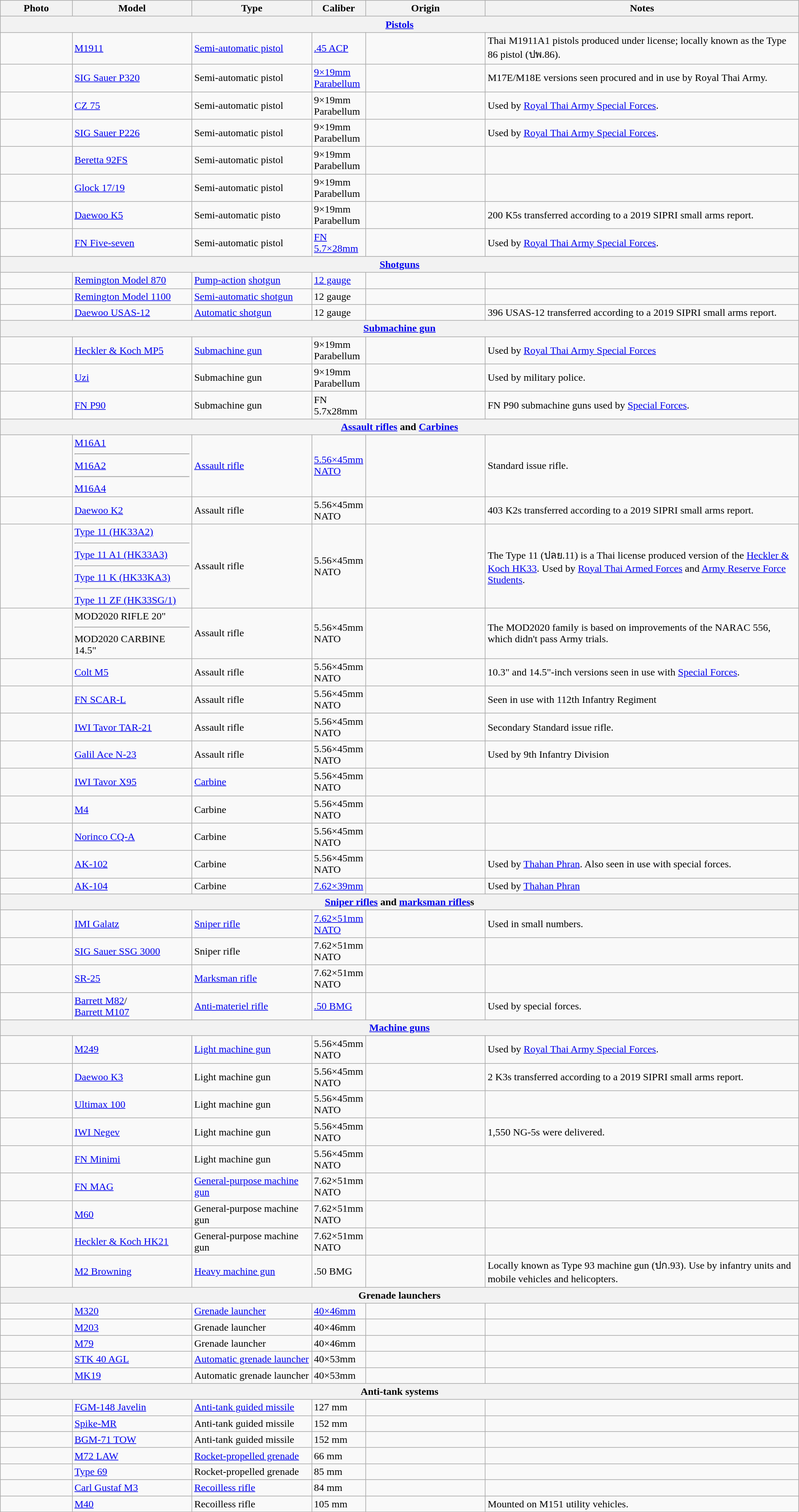<table class="wikitable" style="width:100%;">
<tr>
<th style="width:9%;">Photo</th>
<th style="width:15%;">Model</th>
<th style="width:15%;">Type</th>
<th style="width:5%;">Caliber</th>
<th style="width:15%;">Origin</th>
<th>Notes</th>
</tr>
<tr>
<th style="align: centre;" colspan="7"><a href='#'>Pistols</a></th>
</tr>
<tr>
<td></td>
<td><a href='#'>M1911</a></td>
<td><a href='#'>Semi-automatic pistol</a></td>
<td><a href='#'>.45 ACP</a></td>
<td> <br> </td>
<td>Thai M1911A1 pistols produced under license; locally known as the Type 86 pistol (ปพ.86).</td>
</tr>
<tr>
<td></td>
<td><a href='#'>SIG Sauer P320</a></td>
<td>Semi-automatic pistol</td>
<td><a href='#'>9×19mm Parabellum</a></td>
<td></td>
<td>M17E/M18E versions seen procured and in use by Royal Thai Army.</td>
</tr>
<tr>
<td></td>
<td><a href='#'>CZ 75</a></td>
<td>Semi-automatic pistol</td>
<td>9×19mm Parabellum</td>
<td></td>
<td>Used by <a href='#'>Royal Thai Army Special Forces</a>.</td>
</tr>
<tr>
<td></td>
<td><a href='#'>SIG Sauer P226</a></td>
<td>Semi-automatic pistol</td>
<td>9×19mm Parabellum</td>
<td><br></td>
<td>Used by <a href='#'>Royal Thai Army Special Forces</a>.</td>
</tr>
<tr>
<td></td>
<td><a href='#'>Beretta 92FS</a></td>
<td>Semi-automatic pistol</td>
<td>9×19mm Parabellum</td>
<td></td>
<td></td>
</tr>
<tr>
<td></td>
<td><a href='#'>Glock 17/19</a></td>
<td>Semi-automatic pistol</td>
<td>9×19mm Parabellum</td>
<td></td>
<td></td>
</tr>
<tr>
<td></td>
<td><a href='#'>Daewoo K5</a></td>
<td>Semi-automatic pisto</td>
<td>9×19mm Parabellum</td>
<td></td>
<td>200 K5s transferred according to a 2019 SIPRI small arms report.</td>
</tr>
<tr>
<td></td>
<td><a href='#'>FN Five-seven</a></td>
<td>Semi-automatic pistol</td>
<td><a href='#'>FN 5.7×28mm</a></td>
<td></td>
<td>Used by <a href='#'>Royal Thai Army Special Forces</a>.</td>
</tr>
<tr>
<th style="align: centre;" colspan="7"><a href='#'>Shotguns</a></th>
</tr>
<tr>
<td></td>
<td><a href='#'>Remington Model 870</a></td>
<td><a href='#'>Pump-action</a> <a href='#'>shotgun</a></td>
<td><a href='#'>12 gauge</a></td>
<td></td>
<td></td>
</tr>
<tr>
<td></td>
<td><a href='#'>Remington Model 1100</a></td>
<td><a href='#'>Semi-automatic shotgun</a></td>
<td>12 gauge</td>
<td></td>
<td></td>
</tr>
<tr>
<td></td>
<td><a href='#'>Daewoo USAS-12</a></td>
<td><a href='#'>Automatic shotgun</a></td>
<td>12 gauge</td>
<td></td>
<td>396 USAS-12 transferred according to a 2019 SIPRI small arms report.</td>
</tr>
<tr>
<th style="align: centre;" colspan="7"><a href='#'>Submachine gun</a></th>
</tr>
<tr>
<td></td>
<td><a href='#'>Heckler & Koch MP5</a></td>
<td><a href='#'>Submachine gun</a></td>
<td>9×19mm Parabellum</td>
<td></td>
<td>Used by <a href='#'>Royal Thai Army Special Forces</a></td>
</tr>
<tr>
<td></td>
<td><a href='#'>Uzi</a></td>
<td>Submachine gun</td>
<td>9×19mm Parabellum</td>
<td></td>
<td>Used by military police.</td>
</tr>
<tr>
<td></td>
<td><a href='#'>FN P90</a></td>
<td>Submachine gun</td>
<td>FN 5.7x28mm</td>
<td></td>
<td>FN P90 submachine guns used by <a href='#'>Special Forces</a>.</td>
</tr>
<tr>
<th style="align: centre;" colspan="7"><a href='#'>Assault rifles</a> and <a href='#'>Carbines</a></th>
</tr>
<tr>
<td></td>
<td><a href='#'>M16A1</a> <hr><a href='#'>M16A2</a><hr><a href='#'>M16A4</a></td>
<td><a href='#'>Assault rifle</a></td>
<td><a href='#'>5.56×45mm NATO</a></td>
<td> <br> </td>
<td>Standard issue rifle.</td>
</tr>
<tr>
<td></td>
<td><a href='#'>Daewoo K2</a></td>
<td>Assault rifle</td>
<td>5.56×45mm NATO</td>
<td></td>
<td>403 K2s transferred according to a 2019 SIPRI small arms report.</td>
</tr>
<tr>
<td></td>
<td><a href='#'>Type 11 (HK33A2)</a><hr><a href='#'>Type 11 A1 (HK33A3)</a><hr><a href='#'>Type 11 K (HK33KA3)</a><hr><a href='#'>Type 11 ZF (HK33SG/1)</a></td>
<td>Assault rifle</td>
<td>5.56×45mm NATO</td>
<td></td>
<td>The Type 11 (ปลย.11) is a Thai license produced version of the <a href='#'>Heckler & Koch HK33</a>. Used by <a href='#'>Royal Thai Armed Forces</a> and <a href='#'>Army Reserve Force Students</a>.</td>
</tr>
<tr>
<td></td>
<td>MOD2020 RIFLE 20"<hr>MOD2020 CARBINE 14.5"</td>
<td>Assault rifle</td>
<td>5.56×45mm NATO</td>
<td></td>
<td>The MOD2020 family is based on improvements of the NARAC 556, which didn't pass Army trials.</td>
</tr>
<tr>
<td></td>
<td><a href='#'>Colt M5</a></td>
<td>Assault rifle</td>
<td>5.56×45mm NATO</td>
<td></td>
<td>10.3" and 14.5"-inch versions seen in use with <a href='#'>Special Forces</a>.</td>
</tr>
<tr>
<td></td>
<td><a href='#'>FN SCAR-L</a></td>
<td>Assault rifle</td>
<td>5.56×45mm NATO</td>
<td></td>
<td>Seen in use with 112th Infantry Regiment</td>
</tr>
<tr>
<td></td>
<td><a href='#'>IWI Tavor TAR-21</a></td>
<td>Assault rifle</td>
<td>5.56×45mm NATO</td>
<td></td>
<td>Secondary Standard issue rifle.</td>
</tr>
<tr>
<td></td>
<td><a href='#'>Galil Ace N-23</a></td>
<td>Assault rifle</td>
<td>5.56×45mm NATO</td>
<td></td>
<td>Used by 9th Infantry Division</td>
</tr>
<tr>
<td></td>
<td><a href='#'>IWI Tavor X95</a></td>
<td><a href='#'>Carbine</a></td>
<td>5.56×45mm NATO</td>
<td></td>
<td></td>
</tr>
<tr>
<td></td>
<td><a href='#'>M4</a></td>
<td>Carbine</td>
<td>5.56×45mm NATO</td>
<td></td>
<td></td>
</tr>
<tr>
<td></td>
<td><a href='#'>Norinco CQ-A</a></td>
<td>Carbine</td>
<td>5.56×45mm NATO</td>
<td></td>
<td></td>
</tr>
<tr>
<td></td>
<td><a href='#'>AK-102</a></td>
<td>Carbine</td>
<td>5.56×45mm NATO</td>
<td></td>
<td>Used by <a href='#'>Thahan Phran</a>. Also seen in use with special forces.</td>
</tr>
<tr>
<td></td>
<td><a href='#'>AK-104</a></td>
<td>Carbine</td>
<td><a href='#'>7.62×39mm</a></td>
<td></td>
<td>Used by <a href='#'>Thahan Phran</a></td>
</tr>
<tr>
<th style="align: centre;" colspan="7"><a href='#'>Sniper rifles</a> and <a href='#'>marksman rifles</a>s</th>
</tr>
<tr>
<td></td>
<td><a href='#'>IMI Galatz</a></td>
<td><a href='#'>Sniper rifle</a></td>
<td><a href='#'>7.62×51mm NATO</a></td>
<td></td>
<td>Used in small numbers.</td>
</tr>
<tr>
<td></td>
<td><a href='#'>SIG Sauer SSG 3000</a></td>
<td>Sniper rifle</td>
<td>7.62×51mm NATO</td>
<td><br></td>
<td></td>
</tr>
<tr>
<td></td>
<td><a href='#'>SR-25</a></td>
<td><a href='#'>Marksman rifle</a></td>
<td>7.62×51mm NATO</td>
<td></td>
<td></td>
</tr>
<tr>
<td></td>
<td><a href='#'>Barrett M82</a>/<br><a href='#'>Barrett M107</a></td>
<td><a href='#'>Anti-materiel rifle</a></td>
<td><a href='#'>.50 BMG</a></td>
<td></td>
<td>Used by special forces.</td>
</tr>
<tr>
<th style="align: centre;" colspan="7"><a href='#'>Machine guns</a></th>
</tr>
<tr>
<td></td>
<td><a href='#'>M249</a></td>
<td><a href='#'>Light machine gun</a></td>
<td>5.56×45mm NATO</td>
<td></td>
<td>Used by <a href='#'>Royal Thai Army Special Forces</a>.</td>
</tr>
<tr>
<td></td>
<td><a href='#'>Daewoo K3</a></td>
<td>Light machine gun</td>
<td>5.56×45mm NATO</td>
<td></td>
<td>2 K3s transferred according to a 2019 SIPRI small arms report.</td>
</tr>
<tr>
<td></td>
<td><a href='#'>Ultimax 100</a></td>
<td>Light machine gun</td>
<td>5.56×45mm NATO</td>
<td></td>
<td></td>
</tr>
<tr>
<td></td>
<td><a href='#'>IWI Negev</a></td>
<td>Light machine gun</td>
<td>5.56×45mm NATO</td>
<td></td>
<td>1,550 NG-5s were delivered.</td>
</tr>
<tr>
<td></td>
<td><a href='#'>FN Minimi</a></td>
<td>Light machine gun</td>
<td>5.56×45mm NATO</td>
<td></td>
<td></td>
</tr>
<tr>
<td></td>
<td><a href='#'>FN MAG</a></td>
<td><a href='#'>General-purpose machine gun</a></td>
<td>7.62×51mm NATO</td>
<td></td>
<td></td>
</tr>
<tr>
<td></td>
<td><a href='#'>M60</a></td>
<td>General-purpose machine gun</td>
<td>7.62×51mm NATO</td>
<td></td>
<td></td>
</tr>
<tr>
<td></td>
<td><a href='#'>Heckler & Koch HK21</a></td>
<td>General-purpose machine gun</td>
<td>7.62×51mm NATO</td>
<td></td>
<td></td>
</tr>
<tr>
<td></td>
<td><a href='#'>M2 Browning</a></td>
<td><a href='#'>Heavy machine gun</a></td>
<td>.50 BMG</td>
<td></td>
<td>Locally known as Type 93 machine gun (ปก.93). Use by infantry units and mobile vehicles and helicopters.</td>
</tr>
<tr>
<th style="align: centre;" colspan="7">Grenade launchers</th>
</tr>
<tr>
<td></td>
<td><a href='#'>M320</a></td>
<td><a href='#'>Grenade launcher</a></td>
<td><a href='#'>40×46mm</a></td>
<td><br></td>
<td></td>
</tr>
<tr>
<td></td>
<td><a href='#'>M203</a></td>
<td>Grenade launcher</td>
<td>40×46mm</td>
<td></td>
<td></td>
</tr>
<tr>
<td></td>
<td><a href='#'>M79</a></td>
<td>Grenade launcher</td>
<td>40×46mm</td>
<td></td>
<td></td>
</tr>
<tr>
<td></td>
<td><a href='#'>STK 40 AGL</a></td>
<td><a href='#'>Automatic grenade launcher</a></td>
<td>40×53mm</td>
<td></td>
<td></td>
</tr>
<tr>
<td></td>
<td><a href='#'>MK19</a></td>
<td>Automatic grenade launcher</td>
<td>40×53mm</td>
<td></td>
<td></td>
</tr>
<tr>
<th style="align: centre;" colspan="7">Anti-tank systems</th>
</tr>
<tr>
<td></td>
<td><a href='#'>FGM-148 Javelin</a></td>
<td><a href='#'>Anti-tank guided missile</a></td>
<td>127 mm</td>
<td></td>
<td></td>
</tr>
<tr>
<td></td>
<td><a href='#'>Spike-MR</a></td>
<td>Anti-tank guided missile</td>
<td>152 mm</td>
<td></td>
<td></td>
</tr>
<tr>
<td></td>
<td><a href='#'>BGM-71 TOW</a></td>
<td>Anti-tank guided missile</td>
<td>152 mm</td>
<td></td>
<td></td>
</tr>
<tr>
<td></td>
<td><a href='#'>M72 LAW</a></td>
<td><a href='#'>Rocket-propelled grenade</a></td>
<td>66 mm</td>
<td></td>
<td></td>
</tr>
<tr>
<td></td>
<td><a href='#'>Type 69</a></td>
<td>Rocket-propelled grenade</td>
<td>85 mm</td>
<td></td>
<td></td>
</tr>
<tr>
<td></td>
<td><a href='#'>Carl Gustaf M3</a></td>
<td><a href='#'>Recoilless rifle</a></td>
<td>84 mm</td>
<td></td>
<td></td>
</tr>
<tr>
<td></td>
<td><a href='#'>M40</a></td>
<td>Recoilless rifle</td>
<td>105 mm</td>
<td></td>
<td>Mounted on M151 utility vehicles.</td>
</tr>
</table>
